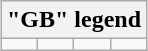<table class="wikitable" style="margin:auto">
<tr>
<th colspan=4>"GB" legend</th>
</tr>
<tr>
<td></td>
<td></td>
<td></td>
<td></td>
</tr>
</table>
